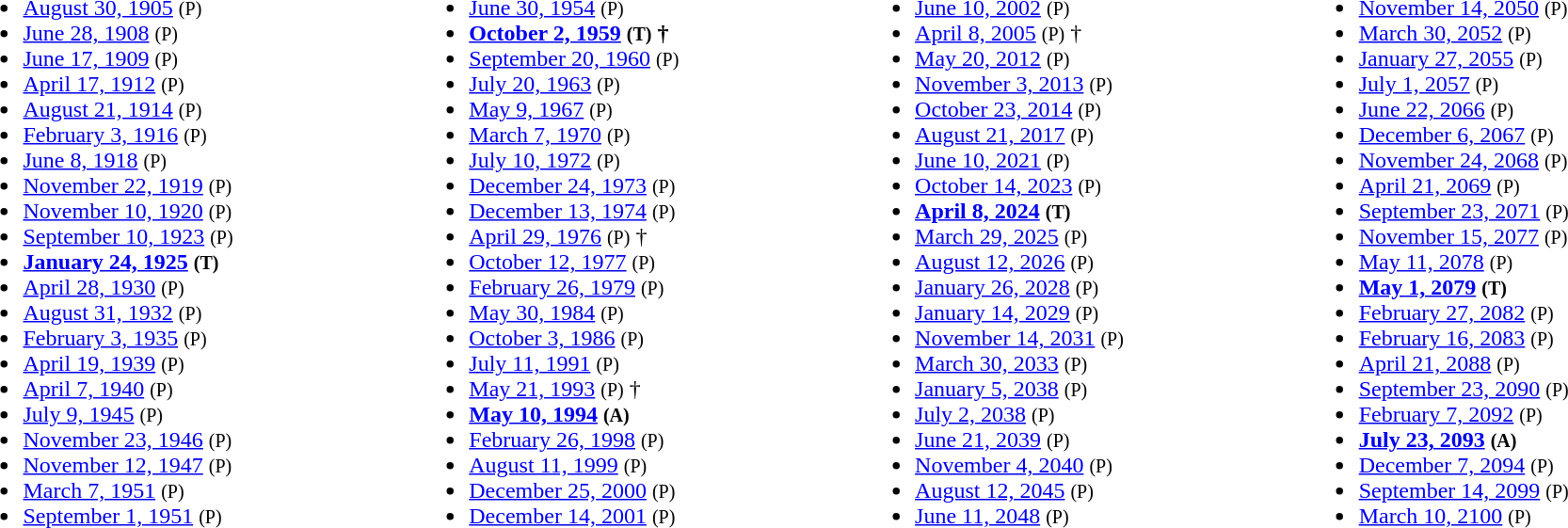<table style="width:100%;">
<tr>
<td><br><ul><li><a href='#'>August 30, 1905</a> <small>(P)</small></li><li><a href='#'>June 28, 1908</a> <small>(P)</small></li><li><a href='#'>June 17, 1909</a> <small>(P)</small></li><li><a href='#'>April 17, 1912</a> <small>(P)</small></li><li><a href='#'>August 21, 1914</a> <small>(P)</small></li><li><a href='#'>February 3, 1916</a> <small>(P)</small></li><li><a href='#'>June 8, 1918</a> <small>(P)</small></li><li><a href='#'>November 22, 1919</a> <small>(P)</small></li><li><a href='#'>November 10, 1920</a> <small>(P)</small></li><li><a href='#'>September 10, 1923</a> <small>(P)</small></li><li><strong><a href='#'>January 24, 1925</a> <small>(T)</small></strong></li><li><a href='#'>April 28, 1930</a> <small>(P)</small></li><li><a href='#'>August 31, 1932</a> <small>(P)</small></li><li><a href='#'>February 3, 1935</a> <small>(P)</small></li><li><a href='#'>April 19, 1939</a> <small>(P)</small></li><li><a href='#'>April 7, 1940</a> <small>(P)</small></li><li><a href='#'>July 9, 1945</a> <small>(P)</small></li><li><a href='#'>November 23, 1946</a> <small>(P)</small></li><li><a href='#'>November 12, 1947</a> <small>(P)</small></li><li><a href='#'>March 7, 1951</a> <small>(P)</small></li><li><a href='#'>September 1, 1951</a> <small>(P)</small></li></ul></td>
<td><br><ul><li><a href='#'>June 30, 1954</a> <small>(P)</small></li><li><strong><a href='#'>October 2, 1959</a> <small>(T)</small> †</strong></li><li><a href='#'>September 20, 1960</a> <small>(P)</small></li><li><a href='#'>July 20, 1963</a> <small>(P)</small></li><li><a href='#'>May 9, 1967</a> <small>(P)</small></li><li><a href='#'>March 7, 1970</a> <small>(P)</small></li><li><a href='#'>July 10, 1972</a> <small>(P)</small></li><li><a href='#'>December 24, 1973</a> <small>(P)</small></li><li><a href='#'>December 13, 1974</a> <small>(P)</small></li><li><a href='#'>April 29, 1976</a> <small>(P)</small> †</li><li><a href='#'>October 12, 1977</a> <small>(P)</small></li><li><a href='#'>February 26, 1979</a> <small>(P)</small></li><li><a href='#'>May 30, 1984</a> <small>(P)</small></li><li><a href='#'>October 3, 1986</a> <small>(P)</small></li><li><a href='#'>July 11, 1991</a> <small>(P)</small></li><li><a href='#'>May 21, 1993</a> <small>(P)</small> †</li><li><strong><a href='#'>May 10, 1994</a> <small>(A)</small></strong></li><li><a href='#'>February 26, 1998</a> <small>(P)</small></li><li><a href='#'>August 11, 1999</a> <small>(P)</small></li><li><a href='#'>December 25, 2000</a> <small>(P)</small></li><li><a href='#'>December 14, 2001</a> <small>(P)</small></li></ul></td>
<td><br><ul><li><a href='#'>June 10, 2002</a> <small>(P)</small></li><li><a href='#'>April 8, 2005</a> <small>(P)</small> †</li><li><a href='#'>May 20, 2012</a> <small>(P)</small></li><li><a href='#'>November 3, 2013</a> <small>(P)</small></li><li><a href='#'>October 23, 2014</a> <small>(P)</small></li><li><a href='#'>August 21, 2017</a> <small>(P)</small></li><li><a href='#'>June 10, 2021</a> <small>(P)</small></li><li><a href='#'>October 14, 2023</a> <small>(P)</small></li><li><strong><a href='#'>April 8, 2024</a> <small>(T)</small></strong></li><li><a href='#'>March 29, 2025</a> <small>(P)</small></li><li> <a href='#'>August 12, 2026</a> <small>(P)</small></li><li><a href='#'>January 26, 2028</a> <small>(P)</small></li><li><a href='#'>January 14, 2029</a> <small>(P)</small></li><li><a href='#'>November 14, 2031</a> <small>(P)</small></li><li><a href='#'>March 30, 2033</a> <small>(P)</small></li><li><a href='#'>January 5, 2038</a> <small>(P)</small></li><li><a href='#'>July 2, 2038</a> <small>(P)</small></li><li><a href='#'>June 21, 2039</a> <small>(P)</small></li><li><a href='#'>November 4, 2040</a> <small>(P)</small></li><li><a href='#'>August 12, 2045</a> <small>(P)</small></li><li><a href='#'>June 11, 2048</a> <small>(P)</small></li></ul></td>
<td><br><ul><li><a href='#'>November 14, 2050</a> <small>(P)</small></li><li><a href='#'>March 30, 2052</a> <small>(P)</small></li><li><a href='#'>January 27, 2055</a> <small>(P)</small></li><li><a href='#'>July 1, 2057</a> <small>(P)</small></li><li><a href='#'>June 22, 2066</a> <small>(P)</small></li><li><a href='#'>December 6, 2067</a> <small>(P)</small></li><li><a href='#'>November 24, 2068</a> <small>(P)</small></li><li><a href='#'>April 21, 2069</a> <small>(P)</small></li><li><a href='#'>September 23, 2071</a> <small>(P)</small></li><li><a href='#'>November 15, 2077</a> <small>(P)</small></li><li><a href='#'>May 11, 2078</a> <small>(P)</small></li><li><strong><a href='#'>May 1, 2079</a> <small>(T)</small></strong></li><li><a href='#'>February 27, 2082</a> <small>(P)</small></li><li><a href='#'>February 16, 2083</a> <small>(P)</small></li><li><a href='#'>April 21, 2088</a> <small>(P)</small></li><li><a href='#'>September 23, 2090</a> <small>(P)</small></li><li><a href='#'>February 7, 2092</a> <small>(P)</small></li><li><strong><a href='#'>July 23, 2093</a> <small>(A)</small></strong></li><li><a href='#'>December 7, 2094</a> <small>(P)</small></li><li><a href='#'>September 14, 2099</a> <small>(P)</small></li><li><a href='#'>March 10, 2100</a> <small>(P)</small></li></ul></td>
</tr>
</table>
